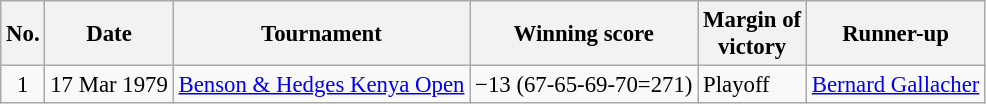<table class="wikitable" style="font-size:95%;">
<tr>
<th>No.</th>
<th>Date</th>
<th>Tournament</th>
<th>Winning score</th>
<th>Margin of<br>victory</th>
<th>Runner-up</th>
</tr>
<tr>
<td align=center>1</td>
<td align=right>17 Mar 1979</td>
<td><a href='#'>Benson & Hedges Kenya Open</a></td>
<td>−13 (67-65-69-70=271)</td>
<td>Playoff</td>
<td> <a href='#'>Bernard Gallacher</a></td>
</tr>
</table>
